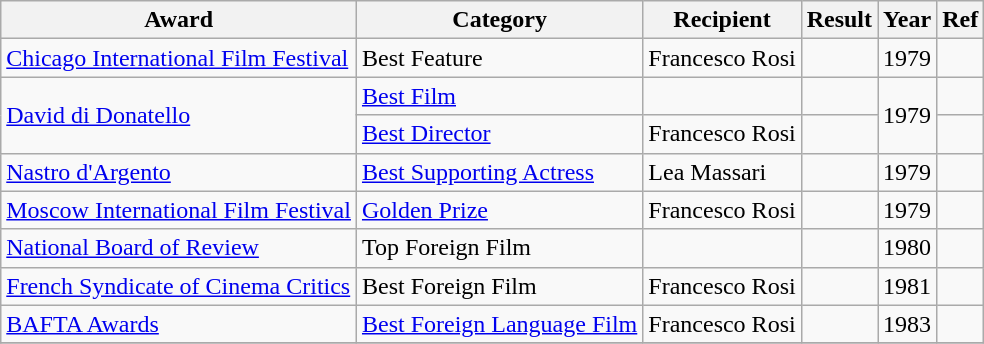<table class="wikitable plainrowheaders sortable">
<tr>
<th scope="col">Award</th>
<th scope="col">Category</th>
<th scope="col">Recipient</th>
<th scope="col">Result</th>
<th scope="col">Year</th>
<th scope="col">Ref</th>
</tr>
<tr>
<td><a href='#'>Chicago International Film Festival</a></td>
<td>Best Feature</td>
<td>Francesco Rosi</td>
<td></td>
<td>1979</td>
<td style="text-align:center;"></td>
</tr>
<tr>
<td rowspan=2><a href='#'>David di Donatello</a></td>
<td><a href='#'>Best Film</a></td>
<td></td>
<td></td>
<td rowspan=2>1979</td>
<td style="text-align:center;"></td>
</tr>
<tr>
<td><a href='#'>Best Director</a></td>
<td>Francesco Rosi</td>
<td></td>
<td style="text-align:center;"></td>
</tr>
<tr>
<td><a href='#'>Nastro d'Argento</a></td>
<td><a href='#'>Best Supporting Actress</a></td>
<td>Lea Massari</td>
<td></td>
<td>1979</td>
<td style="text-align:center;"></td>
</tr>
<tr>
<td><a href='#'>Moscow International Film Festival</a></td>
<td><a href='#'>Golden Prize</a></td>
<td>Francesco Rosi</td>
<td></td>
<td>1979</td>
<td style="text-align:center;"></td>
</tr>
<tr>
<td><a href='#'>National Board of Review</a></td>
<td>Top Foreign Film</td>
<td></td>
<td></td>
<td>1980</td>
<td style="text-align:center;"></td>
</tr>
<tr>
<td><a href='#'>French Syndicate of Cinema Critics</a></td>
<td>Best Foreign Film</td>
<td>Francesco Rosi</td>
<td></td>
<td>1981</td>
<td style="text-align:center;"></td>
</tr>
<tr>
<td><a href='#'>BAFTA Awards</a></td>
<td><a href='#'>Best Foreign Language Film</a></td>
<td>Francesco Rosi</td>
<td></td>
<td>1983</td>
<td style="text-align:center;"></td>
</tr>
<tr>
</tr>
</table>
